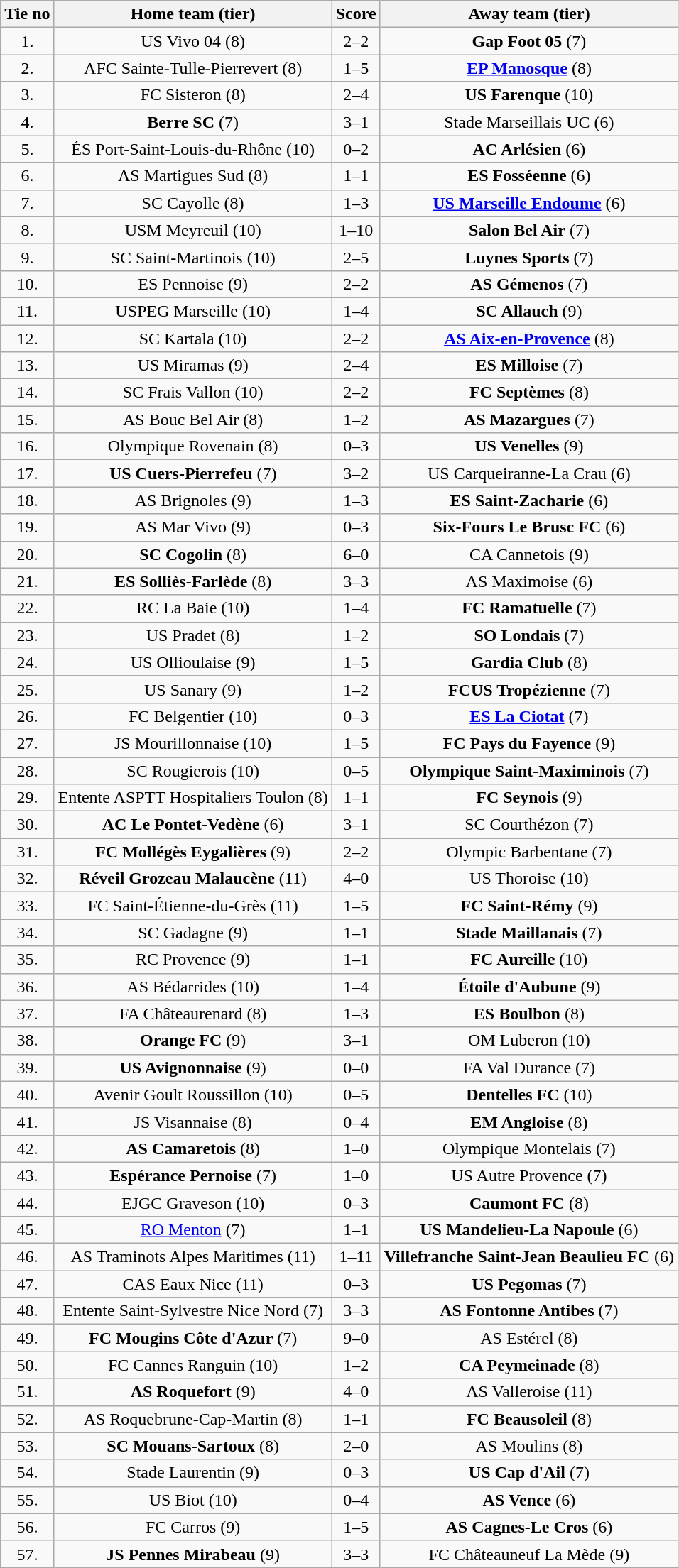<table class="wikitable" style="text-align: center">
<tr>
<th>Tie no</th>
<th>Home team (tier)</th>
<th>Score</th>
<th>Away team (tier)</th>
</tr>
<tr>
<td>1.</td>
<td>US Vivo 04 (8)</td>
<td>2–2 </td>
<td><strong>Gap Foot 05</strong> (7)</td>
</tr>
<tr>
<td>2.</td>
<td>AFC Sainte-Tulle-Pierrevert (8)</td>
<td>1–5</td>
<td><strong><a href='#'>EP Manosque</a></strong> (8)</td>
</tr>
<tr>
<td>3.</td>
<td>FC Sisteron (8)</td>
<td>2–4</td>
<td><strong>US Farenque</strong> (10)</td>
</tr>
<tr>
<td>4.</td>
<td><strong>Berre SC</strong> (7)</td>
<td>3–1</td>
<td>Stade Marseillais UC (6)</td>
</tr>
<tr>
<td>5.</td>
<td>ÉS Port-Saint-Louis-du-Rhône (10)</td>
<td>0–2</td>
<td><strong>AC Arlésien</strong> (6)</td>
</tr>
<tr>
<td>6.</td>
<td>AS Martigues Sud (8)</td>
<td>1–1 </td>
<td><strong>ES Fosséenne</strong> (6)</td>
</tr>
<tr>
<td>7.</td>
<td>SC Cayolle (8)</td>
<td>1–3</td>
<td><strong><a href='#'>US Marseille Endoume</a></strong> (6)</td>
</tr>
<tr>
<td>8.</td>
<td>USM Meyreuil (10)</td>
<td>1–10</td>
<td><strong>Salon Bel Air</strong> (7)</td>
</tr>
<tr>
<td>9.</td>
<td>SC Saint-Martinois (10)</td>
<td>2–5</td>
<td><strong>Luynes Sports</strong> (7)</td>
</tr>
<tr>
<td>10.</td>
<td>ES Pennoise (9)</td>
<td>2–2 </td>
<td><strong>AS Gémenos</strong> (7)</td>
</tr>
<tr>
<td>11.</td>
<td>USPEG Marseille (10)</td>
<td>1–4</td>
<td><strong>SC Allauch</strong> (9)</td>
</tr>
<tr>
<td>12.</td>
<td>SC Kartala (10)</td>
<td>2–2 </td>
<td><strong><a href='#'>AS Aix-en-Provence</a></strong> (8)</td>
</tr>
<tr>
<td>13.</td>
<td>US Miramas (9)</td>
<td>2–4</td>
<td><strong>ES Milloise</strong> (7)</td>
</tr>
<tr>
<td>14.</td>
<td>SC Frais Vallon (10)</td>
<td>2–2 </td>
<td><strong>FC Septèmes</strong> (8)</td>
</tr>
<tr>
<td>15.</td>
<td>AS Bouc Bel Air (8)</td>
<td>1–2</td>
<td><strong>AS Mazargues</strong> (7)</td>
</tr>
<tr>
<td>16.</td>
<td>Olympique Rovenain (8)</td>
<td>0–3</td>
<td><strong>US Venelles</strong> (9)</td>
</tr>
<tr>
<td>17.</td>
<td><strong>US Cuers-Pierrefeu</strong> (7)</td>
<td>3–2</td>
<td>US Carqueiranne-La Crau (6)</td>
</tr>
<tr>
<td>18.</td>
<td>AS Brignoles (9)</td>
<td>1–3</td>
<td><strong>ES Saint-Zacharie</strong> (6)</td>
</tr>
<tr>
<td>19.</td>
<td>AS Mar Vivo (9)</td>
<td>0–3</td>
<td><strong>Six-Fours Le Brusc FC</strong> (6)</td>
</tr>
<tr>
<td>20.</td>
<td><strong>SC Cogolin</strong> (8)</td>
<td>6–0</td>
<td>CA Cannetois (9)</td>
</tr>
<tr>
<td>21.</td>
<td><strong>ES Solliès-Farlède</strong> (8)</td>
<td>3–3 </td>
<td>AS Maximoise (6)</td>
</tr>
<tr>
<td>22.</td>
<td>RC La Baie (10)</td>
<td>1–4</td>
<td><strong>FC Ramatuelle</strong> (7)</td>
</tr>
<tr>
<td>23.</td>
<td>US Pradet (8)</td>
<td>1–2</td>
<td><strong>SO Londais</strong> (7)</td>
</tr>
<tr>
<td>24.</td>
<td>US Ollioulaise (9)</td>
<td>1–5</td>
<td><strong>Gardia Club</strong> (8)</td>
</tr>
<tr>
<td>25.</td>
<td>US Sanary (9)</td>
<td>1–2</td>
<td><strong>FCUS Tropézienne</strong> (7)</td>
</tr>
<tr>
<td>26.</td>
<td>FC Belgentier (10)</td>
<td>0–3</td>
<td><strong><a href='#'>ES La Ciotat</a></strong> (7)</td>
</tr>
<tr>
<td>27.</td>
<td>JS Mourillonnaise (10)</td>
<td>1–5</td>
<td><strong>FC Pays du Fayence</strong> (9)</td>
</tr>
<tr>
<td>28.</td>
<td>SC Rougierois (10)</td>
<td>0–5</td>
<td><strong>Olympique Saint-Maximinois</strong> (7)</td>
</tr>
<tr>
<td>29.</td>
<td>Entente ASPTT Hospitaliers Toulon (8)</td>
<td>1–1 </td>
<td><strong>FC Seynois</strong> (9)</td>
</tr>
<tr>
<td>30.</td>
<td><strong>AC Le Pontet-Vedène</strong> (6)</td>
<td>3–1</td>
<td>SC Courthézon (7)</td>
</tr>
<tr>
<td>31.</td>
<td><strong>FC Mollégès Eygalières</strong> (9)</td>
<td>2–2 </td>
<td>Olympic Barbentane (7)</td>
</tr>
<tr>
<td>32.</td>
<td><strong>Réveil Grozeau Malaucène</strong> (11)</td>
<td>4–0</td>
<td>US Thoroise (10)</td>
</tr>
<tr>
<td>33.</td>
<td>FC Saint-Étienne-du-Grès (11)</td>
<td>1–5</td>
<td><strong>FC Saint-Rémy</strong> (9)</td>
</tr>
<tr>
<td>34.</td>
<td>SC Gadagne (9)</td>
<td>1–1 </td>
<td><strong>Stade Maillanais</strong> (7)</td>
</tr>
<tr>
<td>35.</td>
<td>RC Provence (9)</td>
<td>1–1 </td>
<td><strong>FC Aureille</strong> (10)</td>
</tr>
<tr>
<td>36.</td>
<td>AS Bédarrides (10)</td>
<td>1–4</td>
<td><strong>Étoile d'Aubune</strong> (9)</td>
</tr>
<tr>
<td>37.</td>
<td>FA Châteaurenard (8)</td>
<td>1–3</td>
<td><strong>ES Boulbon</strong> (8)</td>
</tr>
<tr>
<td>38.</td>
<td><strong>Orange FC</strong> (9)</td>
<td>3–1</td>
<td>OM Luberon (10)</td>
</tr>
<tr>
<td>39.</td>
<td><strong>US Avignonnaise</strong> (9)</td>
<td>0–0 </td>
<td>FA Val Durance (7)</td>
</tr>
<tr>
<td>40.</td>
<td>Avenir Goult Roussillon (10)</td>
<td>0–5</td>
<td><strong>Dentelles FC</strong> (10)</td>
</tr>
<tr>
<td>41.</td>
<td>JS Visannaise (8)</td>
<td>0–4</td>
<td><strong>EM Angloise</strong> (8)</td>
</tr>
<tr>
<td>42.</td>
<td><strong>AS Camaretois</strong> (8)</td>
<td>1–0</td>
<td>Olympique Montelais (7)</td>
</tr>
<tr>
<td>43.</td>
<td><strong>Espérance Pernoise</strong> (7)</td>
<td>1–0</td>
<td>US Autre Provence (7)</td>
</tr>
<tr>
<td>44.</td>
<td>EJGC Graveson (10)</td>
<td>0–3</td>
<td><strong>Caumont FC</strong> (8)</td>
</tr>
<tr>
<td>45.</td>
<td><a href='#'>RO Menton</a> (7)</td>
<td>1–1 </td>
<td><strong>US Mandelieu-La Napoule</strong> (6)</td>
</tr>
<tr>
<td>46.</td>
<td>AS Traminots Alpes Maritimes (11)</td>
<td>1–11</td>
<td><strong>Villefranche Saint-Jean Beaulieu FC</strong> (6)</td>
</tr>
<tr>
<td>47.</td>
<td>CAS Eaux Nice (11)</td>
<td>0–3</td>
<td><strong>US Pegomas</strong> (7)</td>
</tr>
<tr>
<td>48.</td>
<td>Entente Saint-Sylvestre Nice Nord (7)</td>
<td>3–3 </td>
<td><strong>AS Fontonne Antibes</strong> (7)</td>
</tr>
<tr>
<td>49.</td>
<td><strong>FC Mougins Côte d'Azur</strong> (7)</td>
<td>9–0</td>
<td>AS Estérel (8)</td>
</tr>
<tr>
<td>50.</td>
<td>FC Cannes Ranguin (10)</td>
<td>1–2</td>
<td><strong>CA Peymeinade</strong> (8)</td>
</tr>
<tr>
<td>51.</td>
<td><strong>AS Roquefort</strong> (9)</td>
<td>4–0</td>
<td>AS Valleroise (11)</td>
</tr>
<tr>
<td>52.</td>
<td>AS Roquebrune-Cap-Martin (8)</td>
<td>1–1 </td>
<td><strong>FC Beausoleil</strong> (8)</td>
</tr>
<tr>
<td>53.</td>
<td><strong>SC Mouans-Sartoux</strong> (8)</td>
<td>2–0</td>
<td>AS Moulins (8)</td>
</tr>
<tr>
<td>54.</td>
<td>Stade Laurentin (9)</td>
<td>0–3</td>
<td><strong>US Cap d'Ail</strong> (7)</td>
</tr>
<tr>
<td>55.</td>
<td>US Biot (10)</td>
<td>0–4</td>
<td><strong>AS Vence</strong> (6)</td>
</tr>
<tr>
<td>56.</td>
<td>FC Carros (9)</td>
<td>1–5</td>
<td><strong>AS Cagnes-Le Cros</strong> (6)</td>
</tr>
<tr>
<td>57.</td>
<td><strong>JS Pennes Mirabeau</strong> (9)</td>
<td>3–3 </td>
<td>FC Châteauneuf La Mède (9)</td>
</tr>
</table>
